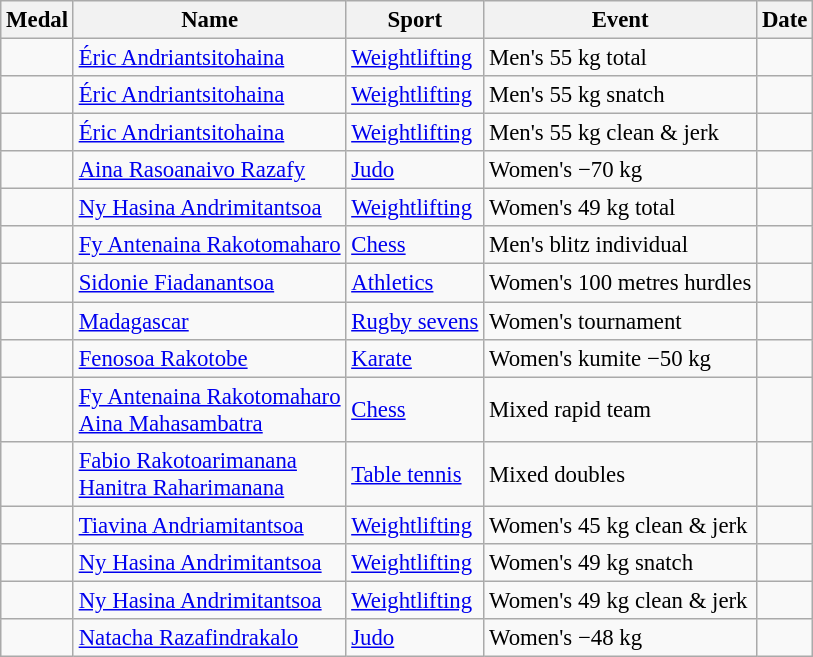<table class="wikitable sortable" style="font-size:95%">
<tr>
<th>Medal</th>
<th>Name</th>
<th>Sport</th>
<th>Event</th>
<th>Date</th>
</tr>
<tr>
<td></td>
<td><a href='#'>Éric Andriantsitohaina</a></td>
<td><a href='#'>Weightlifting</a></td>
<td>Men's 55 kg total</td>
<td></td>
</tr>
<tr>
<td></td>
<td><a href='#'>Éric Andriantsitohaina</a></td>
<td><a href='#'>Weightlifting</a></td>
<td>Men's 55 kg snatch</td>
<td></td>
</tr>
<tr>
<td></td>
<td><a href='#'>Éric Andriantsitohaina</a></td>
<td><a href='#'>Weightlifting</a></td>
<td>Men's 55 kg clean & jerk</td>
<td></td>
</tr>
<tr>
<td></td>
<td><a href='#'>Aina Rasoanaivo Razafy</a></td>
<td><a href='#'>Judo</a></td>
<td>Women's −70 kg</td>
<td></td>
</tr>
<tr>
<td></td>
<td><a href='#'>Ny Hasina Andrimitantsoa</a></td>
<td><a href='#'>Weightlifting</a></td>
<td>Women's 49 kg total</td>
<td></td>
</tr>
<tr>
<td></td>
<td><a href='#'>Fy Antenaina Rakotomaharo</a></td>
<td><a href='#'>Chess</a></td>
<td>Men's blitz individual</td>
<td></td>
</tr>
<tr>
<td></td>
<td><a href='#'>Sidonie Fiadanantsoa</a></td>
<td><a href='#'>Athletics</a></td>
<td>Women's 100 metres hurdles</td>
<td></td>
</tr>
<tr>
<td></td>
<td><a href='#'>Madagascar</a></td>
<td><a href='#'>Rugby sevens</a></td>
<td>Women's tournament</td>
<td></td>
</tr>
<tr>
<td></td>
<td><a href='#'>Fenosoa Rakotobe</a></td>
<td><a href='#'>Karate</a></td>
<td>Women's kumite −50 kg</td>
<td></td>
</tr>
<tr>
<td></td>
<td><a href='#'>Fy Antenaina Rakotomaharo</a><br><a href='#'>Aina Mahasambatra</a></td>
<td><a href='#'>Chess</a></td>
<td>Mixed rapid team</td>
<td></td>
</tr>
<tr>
<td></td>
<td><a href='#'>Fabio Rakotoarimanana</a><br><a href='#'>Hanitra Raharimanana</a></td>
<td><a href='#'>Table tennis</a></td>
<td>Mixed doubles</td>
<td></td>
</tr>
<tr>
<td></td>
<td><a href='#'>Tiavina Andriamitantsoa</a></td>
<td><a href='#'>Weightlifting</a></td>
<td>Women's 45 kg clean & jerk</td>
<td></td>
</tr>
<tr>
<td></td>
<td><a href='#'>Ny Hasina Andrimitantsoa</a></td>
<td><a href='#'>Weightlifting</a></td>
<td>Women's 49 kg snatch</td>
<td></td>
</tr>
<tr>
<td></td>
<td><a href='#'>Ny Hasina Andrimitantsoa</a></td>
<td><a href='#'>Weightlifting</a></td>
<td>Women's 49 kg clean & jerk</td>
<td></td>
</tr>
<tr>
<td></td>
<td><a href='#'>Natacha Razafindrakalo</a></td>
<td><a href='#'>Judo</a></td>
<td>Women's −48 kg</td>
<td></td>
</tr>
</table>
